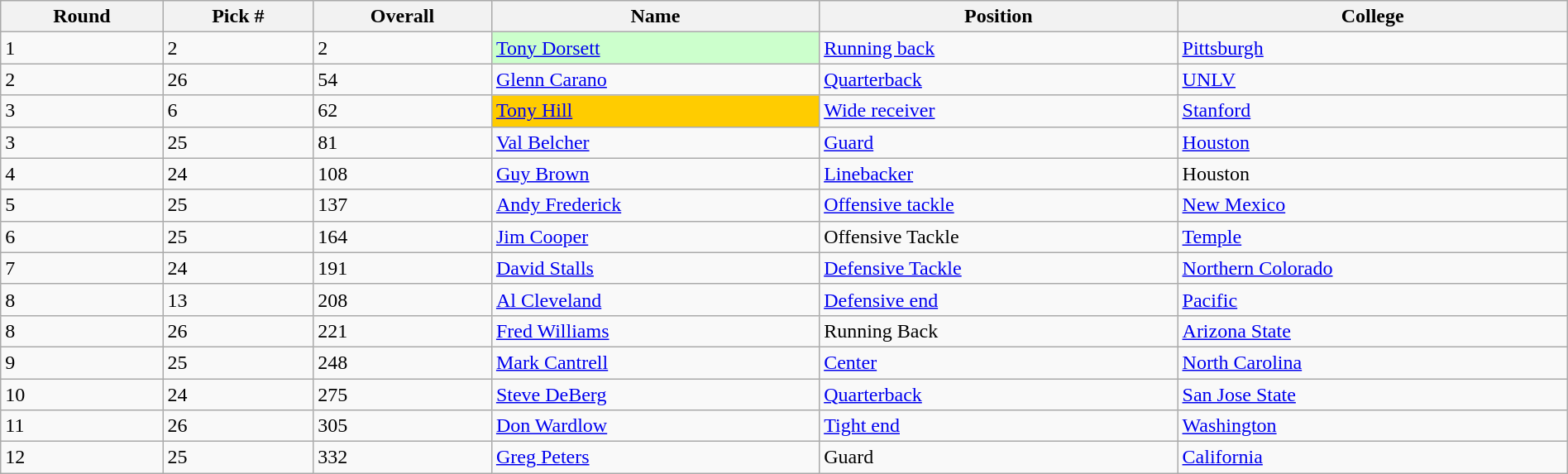<table class="wikitable sortable sortable" style="width: 100%">
<tr>
<th>Round</th>
<th>Pick #</th>
<th>Overall</th>
<th>Name</th>
<th>Position</th>
<th>College</th>
</tr>
<tr>
<td>1</td>
<td>2</td>
<td>2</td>
<td bgcolor="#CCFFCC"><a href='#'>Tony Dorsett</a></td>
<td><a href='#'>Running back</a></td>
<td><a href='#'>Pittsburgh</a></td>
</tr>
<tr>
<td>2</td>
<td>26</td>
<td>54</td>
<td><a href='#'>Glenn Carano</a></td>
<td><a href='#'>Quarterback</a></td>
<td><a href='#'>UNLV</a></td>
</tr>
<tr>
<td>3</td>
<td>6</td>
<td>62</td>
<td bgcolor=#FFCC00><a href='#'>Tony Hill</a></td>
<td><a href='#'>Wide receiver</a></td>
<td><a href='#'>Stanford</a></td>
</tr>
<tr>
<td>3</td>
<td>25</td>
<td>81</td>
<td><a href='#'>Val Belcher</a></td>
<td><a href='#'>Guard</a></td>
<td><a href='#'>Houston</a></td>
</tr>
<tr>
<td>4</td>
<td>24</td>
<td>108</td>
<td><a href='#'>Guy Brown</a></td>
<td><a href='#'>Linebacker</a></td>
<td>Houston</td>
</tr>
<tr>
<td>5</td>
<td>25</td>
<td>137</td>
<td><a href='#'>Andy Frederick</a></td>
<td><a href='#'>Offensive tackle</a></td>
<td><a href='#'>New Mexico</a></td>
</tr>
<tr>
<td>6</td>
<td>25</td>
<td>164</td>
<td><a href='#'>Jim Cooper</a></td>
<td>Offensive Tackle</td>
<td><a href='#'>Temple</a></td>
</tr>
<tr>
<td>7</td>
<td>24</td>
<td>191</td>
<td><a href='#'>David Stalls</a></td>
<td><a href='#'>Defensive Tackle</a></td>
<td><a href='#'>Northern Colorado</a></td>
</tr>
<tr>
<td>8</td>
<td>13</td>
<td>208</td>
<td><a href='#'>Al Cleveland</a></td>
<td><a href='#'>Defensive end</a></td>
<td><a href='#'>Pacific</a></td>
</tr>
<tr>
<td>8</td>
<td>26</td>
<td>221</td>
<td><a href='#'>Fred Williams</a></td>
<td>Running Back</td>
<td><a href='#'>Arizona State</a></td>
</tr>
<tr>
<td>9</td>
<td>25</td>
<td>248</td>
<td><a href='#'>Mark Cantrell</a></td>
<td><a href='#'>Center</a></td>
<td><a href='#'>North Carolina</a></td>
</tr>
<tr>
<td>10</td>
<td>24</td>
<td>275</td>
<td><a href='#'>Steve DeBerg</a></td>
<td><a href='#'>Quarterback</a></td>
<td><a href='#'>San Jose State</a></td>
</tr>
<tr>
<td>11</td>
<td>26</td>
<td>305</td>
<td><a href='#'>Don Wardlow</a></td>
<td><a href='#'>Tight end</a></td>
<td><a href='#'>Washington</a></td>
</tr>
<tr>
<td>12</td>
<td>25</td>
<td>332</td>
<td><a href='#'>Greg Peters</a></td>
<td>Guard</td>
<td><a href='#'>California</a></td>
</tr>
</table>
